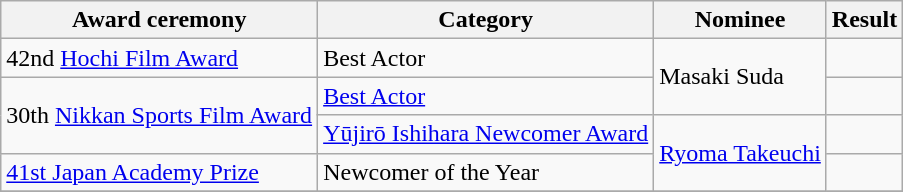<table class="wikitable sortable">
<tr>
<th>Award ceremony</th>
<th>Category</th>
<th>Nominee</th>
<th>Result</th>
</tr>
<tr>
<td>42nd <a href='#'>Hochi Film Award</a></td>
<td>Best Actor</td>
<td rowspan=2>Masaki Suda</td>
<td></td>
</tr>
<tr>
<td rowspan=2>30th <a href='#'>Nikkan Sports Film Award</a></td>
<td><a href='#'>Best Actor</a></td>
<td></td>
</tr>
<tr>
<td><a href='#'>Yūjirō Ishihara Newcomer Award</a></td>
<td rowspan=2><a href='#'>Ryoma Takeuchi</a></td>
<td></td>
</tr>
<tr>
<td><a href='#'>41st Japan Academy Prize</a></td>
<td>Newcomer of the Year</td>
<td></td>
</tr>
<tr>
</tr>
</table>
